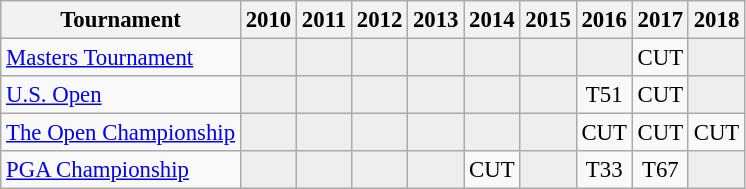<table class="wikitable" style="font-size:95%;text-align:center;">
<tr>
<th>Tournament</th>
<th>2010</th>
<th>2011</th>
<th>2012</th>
<th>2013</th>
<th>2014</th>
<th>2015</th>
<th>2016</th>
<th>2017</th>
<th>2018</th>
</tr>
<tr>
<td align=left><a href='#'>Masters Tournament</a></td>
<td style="background:#eeeeee;"></td>
<td style="background:#eeeeee;"></td>
<td style="background:#eeeeee;"></td>
<td style="background:#eeeeee;"></td>
<td style="background:#eeeeee;"></td>
<td style="background:#eeeeee;"></td>
<td style="background:#eeeeee;"></td>
<td>CUT</td>
<td style="background:#eeeeee;"></td>
</tr>
<tr>
<td align=left><a href='#'>U.S. Open</a></td>
<td style="background:#eeeeee;"></td>
<td style="background:#eeeeee;"></td>
<td style="background:#eeeeee;"></td>
<td style="background:#eeeeee;"></td>
<td style="background:#eeeeee;"></td>
<td style="background:#eeeeee;"></td>
<td>T51</td>
<td>CUT</td>
<td style="background:#eeeeee;"></td>
</tr>
<tr>
<td align=left><a href='#'>The Open Championship</a></td>
<td style="background:#eeeeee;"></td>
<td style="background:#eeeeee;"></td>
<td style="background:#eeeeee;"></td>
<td style="background:#eeeeee;"></td>
<td style="background:#eeeeee;"></td>
<td style="background:#eeeeee;"></td>
<td>CUT</td>
<td>CUT</td>
<td>CUT</td>
</tr>
<tr>
<td align=left><a href='#'>PGA Championship</a></td>
<td style="background:#eeeeee;"></td>
<td style="background:#eeeeee;"></td>
<td style="background:#eeeeee;"></td>
<td style="background:#eeeeee;"></td>
<td>CUT</td>
<td style="background:#eeeeee;"></td>
<td>T33</td>
<td>T67</td>
<td style="background:#eeeeee;"></td>
</tr>
</table>
